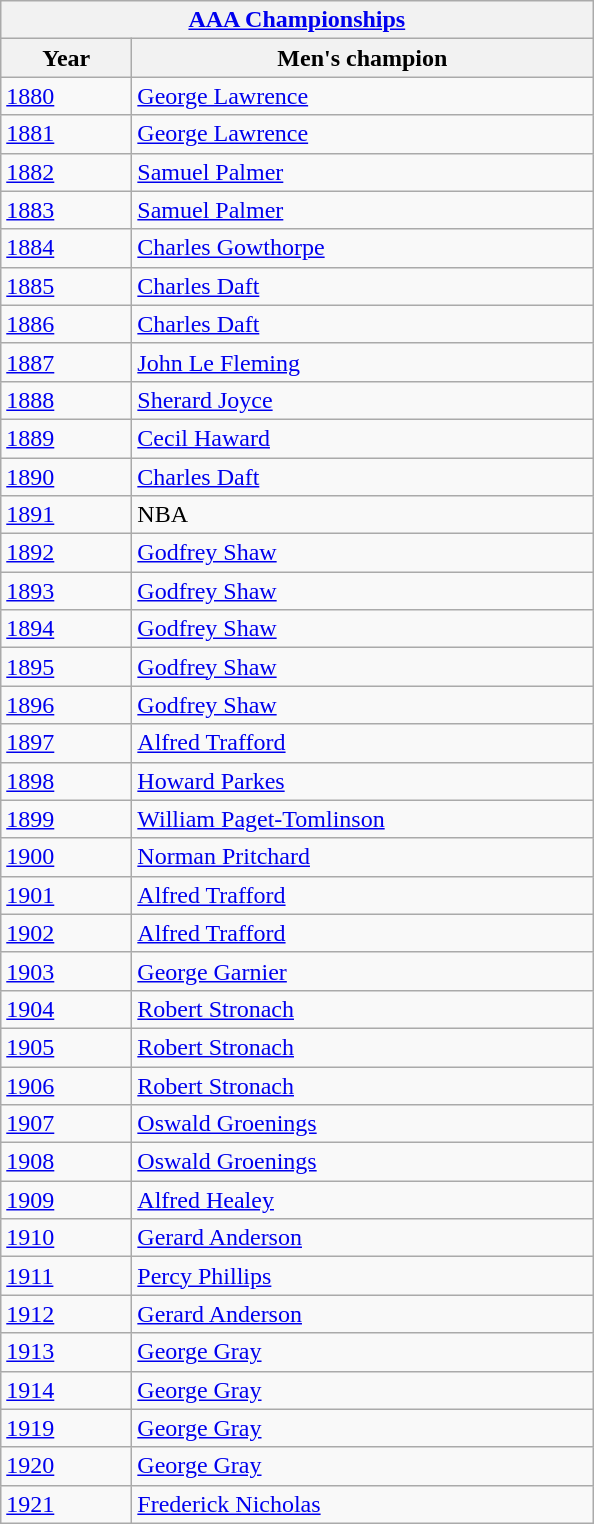<table class="wikitable">
<tr>
<th colspan="2"><a href='#'>AAA Championships</a><br></th>
</tr>
<tr>
<th width=80>Year</th>
<th width=300>Men's champion</th>
</tr>
<tr>
<td><a href='#'>1880</a></td>
<td><a href='#'>George Lawrence</a></td>
</tr>
<tr>
<td><a href='#'>1881</a></td>
<td><a href='#'>George Lawrence</a></td>
</tr>
<tr>
<td><a href='#'>1882</a></td>
<td><a href='#'>Samuel Palmer</a></td>
</tr>
<tr>
<td><a href='#'>1883</a></td>
<td><a href='#'>Samuel Palmer</a></td>
</tr>
<tr>
<td><a href='#'>1884</a></td>
<td><a href='#'>Charles Gowthorpe</a></td>
</tr>
<tr>
<td><a href='#'>1885</a></td>
<td><a href='#'>Charles Daft</a></td>
</tr>
<tr>
<td><a href='#'>1886</a></td>
<td><a href='#'>Charles Daft</a></td>
</tr>
<tr>
<td><a href='#'>1887</a></td>
<td><a href='#'>John Le Fleming</a></td>
</tr>
<tr>
<td><a href='#'>1888</a></td>
<td><a href='#'>Sherard Joyce</a></td>
</tr>
<tr>
<td><a href='#'>1889</a></td>
<td><a href='#'>Cecil Haward</a></td>
</tr>
<tr>
<td><a href='#'>1890</a></td>
<td><a href='#'>Charles Daft</a></td>
</tr>
<tr>
<td><a href='#'>1891</a></td>
<td>NBA</td>
</tr>
<tr>
<td><a href='#'>1892</a></td>
<td><a href='#'>Godfrey Shaw</a></td>
</tr>
<tr>
<td><a href='#'>1893</a></td>
<td><a href='#'>Godfrey Shaw</a></td>
</tr>
<tr>
<td><a href='#'>1894</a></td>
<td><a href='#'>Godfrey Shaw</a></td>
</tr>
<tr>
<td><a href='#'>1895</a></td>
<td><a href='#'>Godfrey Shaw</a></td>
</tr>
<tr>
<td><a href='#'>1896</a></td>
<td><a href='#'>Godfrey Shaw</a></td>
</tr>
<tr>
<td><a href='#'>1897</a></td>
<td><a href='#'>Alfred Trafford</a></td>
</tr>
<tr>
<td><a href='#'>1898</a></td>
<td><a href='#'>Howard Parkes</a></td>
</tr>
<tr>
<td><a href='#'>1899</a></td>
<td><a href='#'>William Paget-Tomlinson</a></td>
</tr>
<tr>
<td><a href='#'>1900</a></td>
<td><a href='#'>Norman Pritchard</a></td>
</tr>
<tr>
<td><a href='#'>1901</a></td>
<td><a href='#'>Alfred Trafford</a></td>
</tr>
<tr>
<td><a href='#'>1902</a></td>
<td><a href='#'>Alfred Trafford</a></td>
</tr>
<tr>
<td><a href='#'>1903</a></td>
<td><a href='#'>George Garnier</a></td>
</tr>
<tr>
<td><a href='#'>1904</a></td>
<td><a href='#'>Robert Stronach</a></td>
</tr>
<tr>
<td><a href='#'>1905</a></td>
<td><a href='#'>Robert Stronach</a></td>
</tr>
<tr>
<td><a href='#'>1906</a></td>
<td><a href='#'>Robert Stronach</a></td>
</tr>
<tr>
<td><a href='#'>1907</a></td>
<td><a href='#'>Oswald Groenings</a></td>
</tr>
<tr>
<td><a href='#'>1908</a></td>
<td><a href='#'>Oswald Groenings</a></td>
</tr>
<tr>
<td><a href='#'>1909</a></td>
<td><a href='#'>Alfred Healey</a></td>
</tr>
<tr>
<td><a href='#'>1910</a></td>
<td><a href='#'>Gerard Anderson</a></td>
</tr>
<tr>
<td><a href='#'>1911</a></td>
<td><a href='#'>Percy Phillips</a></td>
</tr>
<tr>
<td><a href='#'>1912</a></td>
<td><a href='#'>Gerard Anderson</a></td>
</tr>
<tr>
<td><a href='#'>1913</a></td>
<td><a href='#'>George Gray</a></td>
</tr>
<tr>
<td><a href='#'>1914</a></td>
<td><a href='#'>George Gray</a></td>
</tr>
<tr>
<td><a href='#'>1919</a></td>
<td><a href='#'>George Gray</a></td>
</tr>
<tr>
<td><a href='#'>1920</a></td>
<td><a href='#'>George Gray</a></td>
</tr>
<tr>
<td><a href='#'>1921</a></td>
<td><a href='#'>Frederick Nicholas</a></td>
</tr>
</table>
